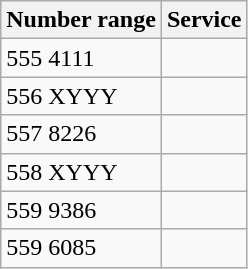<table class="wikitable">
<tr>
<th>Number range</th>
<th>Service</th>
</tr>
<tr>
<td>555 4111</td>
<td></td>
</tr>
<tr>
<td>556 XYYY</td>
<td></td>
</tr>
<tr>
<td>557 8226</td>
<td></td>
</tr>
<tr>
<td>558 XYYY</td>
<td></td>
</tr>
<tr>
<td>559 9386</td>
<td></td>
</tr>
<tr>
<td>559 6085</td>
<td></td>
</tr>
</table>
